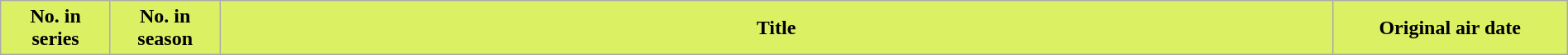<table class="wikitable plainrowheaders" style="width:100%; margin:auto; background:#fff;">
<tr>
<th scope="col" style="background:#DCF064; color:#000; width:7%;">No. in<br>series</th>
<th scope="col" style="background:#DCF064; color:#000; width:7%;">No. in<br>season</th>
<th scope="col" style="background:#DCF064; color:#000;">Title</th>
<th scope="col" style="background:#DCF064; color:#000; width:15%;">Original air date<br>










</th>
</tr>
</table>
